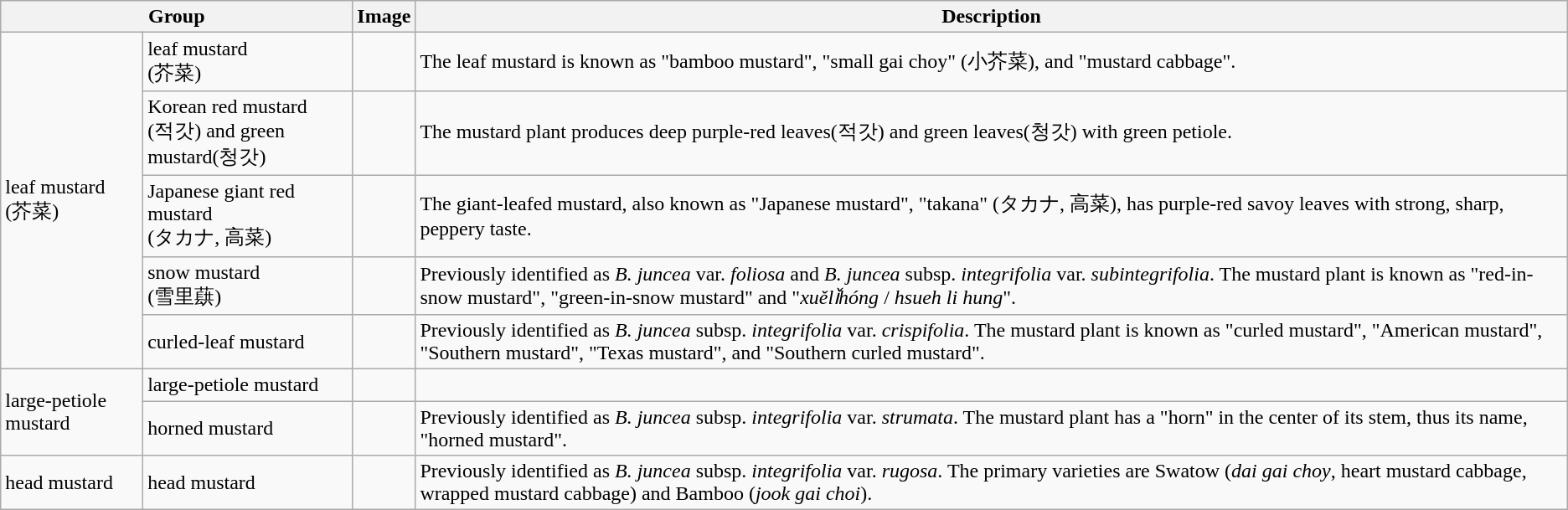<table class="wikitable">
<tr>
<th colspan="2">Group</th>
<th>Image</th>
<th>Description</th>
</tr>
<tr>
<td rowspan="5">leaf mustard<br>(芥菜)</td>
<td>leaf mustard<br>(芥菜)</td>
<td></td>
<td>The leaf mustard is known as "bamboo mustard", "small gai choy" (小芥菜), and "mustard cabbage".</td>
</tr>
<tr>
<td>Korean red mustard<br>(적갓) and green mustard(청갓)</td>
<td></td>
<td>The mustard plant produces deep purple-red leaves(적갓) and green leaves(청갓) with green petiole.</td>
</tr>
<tr>
<td>Japanese giant red mustard<br>(タカナ, 高菜)</td>
<td></td>
<td>The giant-leafed mustard, also known as "Japanese mustard", "takana" (タカナ, 高菜), has purple-red savoy leaves with strong, sharp, peppery taste.</td>
</tr>
<tr>
<td>snow mustard<br>(雪里蕻)</td>
<td></td>
<td>Previously identified as <em>B. juncea</em> var. <em>foliosa</em> and <em>B. juncea</em> subsp. <em>integrifolia</em> var. <em>subintegrifolia</em>. The mustard plant is known as "red-in-snow mustard", "green-in-snow mustard" and "<em>xuělǐhóng</em> / <em>hsueh li hung</em>".</td>
</tr>
<tr>
<td>curled-leaf mustard</td>
<td></td>
<td>Previously identified as <em>B. juncea</em> subsp. <em>integrifolia</em> var. <em>crispifolia</em>. The mustard plant is known as "curled mustard", "American mustard", "Southern mustard", "Texas mustard", and "Southern curled mustard".</td>
</tr>
<tr>
<td rowspan="2">large-petiole mustard</td>
<td>large-petiole mustard</td>
<td></td>
<td></td>
</tr>
<tr>
<td>horned mustard</td>
<td></td>
<td>Previously identified as <em>B. juncea</em> subsp. <em>integrifolia</em> var. <em>strumata</em>. The mustard plant has a "horn" in the center of its stem, thus its name, "horned mustard".</td>
</tr>
<tr>
<td>head mustard</td>
<td>head mustard</td>
<td></td>
<td>Previously identified as <em>B. juncea</em> subsp. <em>integrifolia</em> var. <em>rugosa</em>. The primary varieties are Swatow (<em>dai gai choy</em>, heart mustard cabbage, wrapped mustard cabbage) and Bamboo (<em>jook gai choi</em>).</td>
</tr>
</table>
